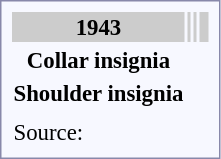<table style="border:1px solid #8888aa; background-color:#f7f8ff; padding:5px; font-size:95%; margin: 0px 12px 12px 0px;">
<tr bgcolor="#CCCCCC">
<th>1943</th>
<th></th>
<th></th>
<th colspan=2></th>
</tr>
<tr style="text-align:center;">
<th>Collar insignia</th>
<td></td>
<td></td>
<td></td>
<td></td>
</tr>
<tr style="text-align:center;">
<th>Shoulder insignia</th>
<td></td>
<td></td>
<td></td>
<td></td>
</tr>
<tr style="text-align:center;">
<th></th>
<td></td>
<td></td>
<td></td>
<td></td>
</tr>
<tr>
<td>Source:</td>
</tr>
</table>
